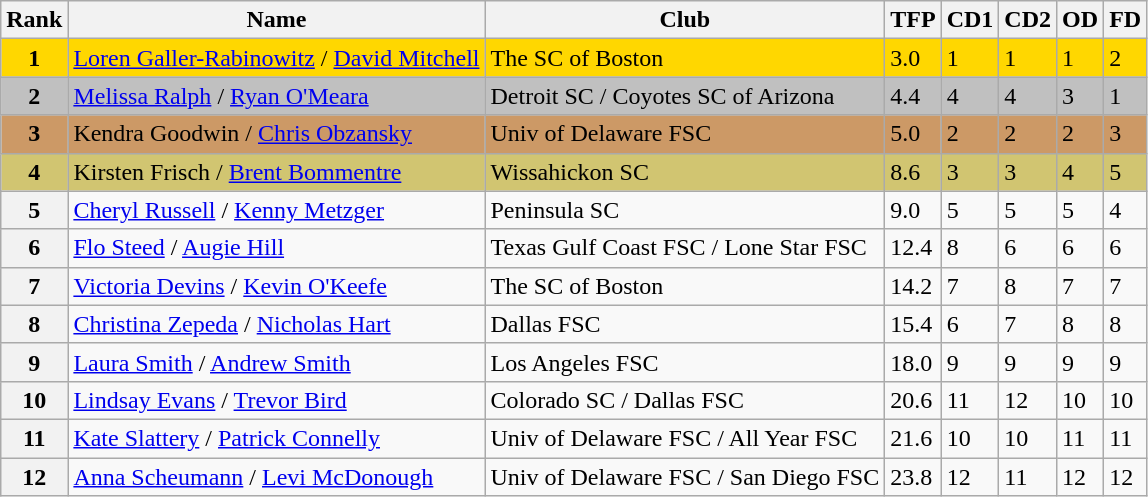<table class="wikitable">
<tr>
<th>Rank</th>
<th>Name</th>
<th>Club</th>
<th>TFP</th>
<th>CD1</th>
<th>CD2</th>
<th>OD</th>
<th>FD</th>
</tr>
<tr bgcolor="gold">
<td align="center"><strong>1</strong></td>
<td><a href='#'>Loren Galler-Rabinowitz</a> / <a href='#'>David Mitchell</a></td>
<td>The SC of Boston</td>
<td>3.0</td>
<td>1</td>
<td>1</td>
<td>1</td>
<td>2</td>
</tr>
<tr bgcolor="silver">
<td align="center"><strong>2</strong></td>
<td><a href='#'>Melissa Ralph</a> / <a href='#'>Ryan O'Meara</a></td>
<td>Detroit SC / Coyotes SC of Arizona</td>
<td>4.4</td>
<td>4</td>
<td>4</td>
<td>3</td>
<td>1</td>
</tr>
<tr bgcolor="cc9966">
<td align="center"><strong>3</strong></td>
<td>Kendra Goodwin / <a href='#'>Chris Obzansky</a></td>
<td>Univ of Delaware FSC</td>
<td>5.0</td>
<td>2</td>
<td>2</td>
<td>2</td>
<td>3</td>
</tr>
<tr bgcolor="#d1c571">
<td align="center"><strong>4</strong></td>
<td>Kirsten Frisch / <a href='#'>Brent Bommentre</a></td>
<td>Wissahickon SC</td>
<td>8.6</td>
<td>3</td>
<td>3</td>
<td>4</td>
<td>5</td>
</tr>
<tr>
<th>5</th>
<td><a href='#'>Cheryl Russell</a> / <a href='#'>Kenny Metzger</a></td>
<td>Peninsula SC</td>
<td>9.0</td>
<td>5</td>
<td>5</td>
<td>5</td>
<td>4</td>
</tr>
<tr>
<th>6</th>
<td><a href='#'>Flo Steed</a> / <a href='#'>Augie Hill</a></td>
<td>Texas Gulf Coast FSC / Lone Star FSC</td>
<td>12.4</td>
<td>8</td>
<td>6</td>
<td>6</td>
<td>6</td>
</tr>
<tr>
<th>7</th>
<td><a href='#'>Victoria Devins</a> / <a href='#'>Kevin O'Keefe</a></td>
<td>The SC of Boston</td>
<td>14.2</td>
<td>7</td>
<td>8</td>
<td>7</td>
<td>7</td>
</tr>
<tr>
<th>8</th>
<td><a href='#'>Christina Zepeda</a> / <a href='#'>Nicholas Hart</a></td>
<td>Dallas FSC</td>
<td>15.4</td>
<td>6</td>
<td>7</td>
<td>8</td>
<td>8</td>
</tr>
<tr>
<th>9</th>
<td><a href='#'>Laura Smith</a> / <a href='#'>Andrew Smith</a></td>
<td>Los Angeles FSC</td>
<td>18.0</td>
<td>9</td>
<td>9</td>
<td>9</td>
<td>9</td>
</tr>
<tr>
<th>10</th>
<td><a href='#'>Lindsay Evans</a> / <a href='#'>Trevor Bird</a></td>
<td>Colorado SC / Dallas FSC</td>
<td>20.6</td>
<td>11</td>
<td>12</td>
<td>10</td>
<td>10</td>
</tr>
<tr>
<th>11</th>
<td><a href='#'>Kate Slattery</a> / <a href='#'>Patrick Connelly</a></td>
<td>Univ of Delaware FSC / All Year FSC</td>
<td>21.6</td>
<td>10</td>
<td>10</td>
<td>11</td>
<td>11</td>
</tr>
<tr>
<th>12</th>
<td><a href='#'>Anna Scheumann</a> / <a href='#'>Levi McDonough</a></td>
<td>Univ of Delaware FSC / San Diego FSC</td>
<td>23.8</td>
<td>12</td>
<td>11</td>
<td>12</td>
<td>12</td>
</tr>
</table>
